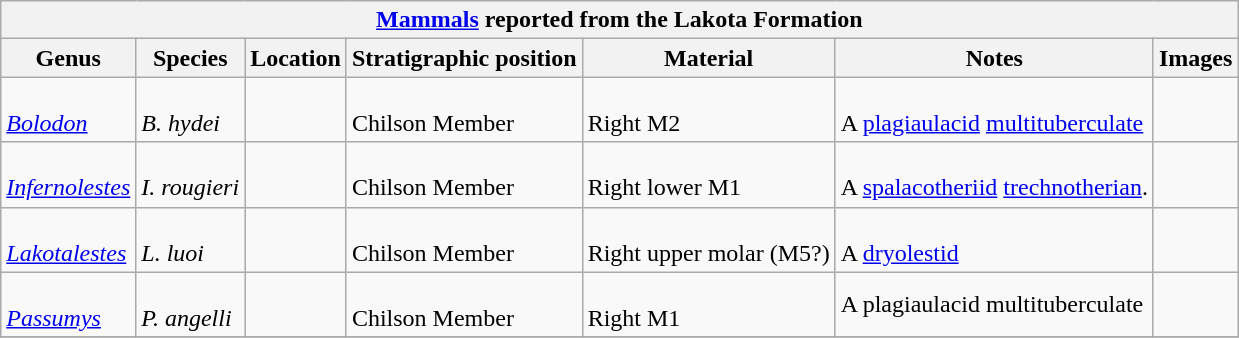<table class="wikitable" align="center">
<tr>
<th colspan="7" align="center"><strong><a href='#'>Mammals</a> reported from the Lakota Formation</strong></th>
</tr>
<tr>
<th>Genus</th>
<th>Species</th>
<th>Location</th>
<th>Stratigraphic position</th>
<th>Material</th>
<th>Notes</th>
<th>Images</th>
</tr>
<tr>
<td><br><em><a href='#'>Bolodon</a></em></td>
<td><br><em>B. hydei</em></td>
<td></td>
<td><br>Chilson Member</td>
<td><br>Right M2</td>
<td><br>A <a href='#'>plagiaulacid</a> <a href='#'>multituberculate</a></td>
<td></td>
</tr>
<tr>
<td><br><em><a href='#'>Infernolestes</a></em></td>
<td><br><em>I. rougieri</em></td>
<td></td>
<td><br>Chilson Member</td>
<td><br>Right lower M1</td>
<td><br>A <a href='#'>spalacotheriid</a> <a href='#'>trechnotherian</a>.</td>
<td></td>
</tr>
<tr>
<td><br><em><a href='#'>Lakotalestes</a></em></td>
<td><br><em>L. luoi</em></td>
<td></td>
<td><br>Chilson Member</td>
<td><br>Right upper molar (M5?)</td>
<td><br>A <a href='#'>dryolestid</a></td>
<td></td>
</tr>
<tr>
<td><br><em><a href='#'>Passumys</a></em></td>
<td><br><em>P. angelli</em></td>
<td></td>
<td><br>Chilson Member</td>
<td><br>Right M1</td>
<td>A plagiaulacid multituberculate</td>
<td></td>
</tr>
<tr>
</tr>
</table>
